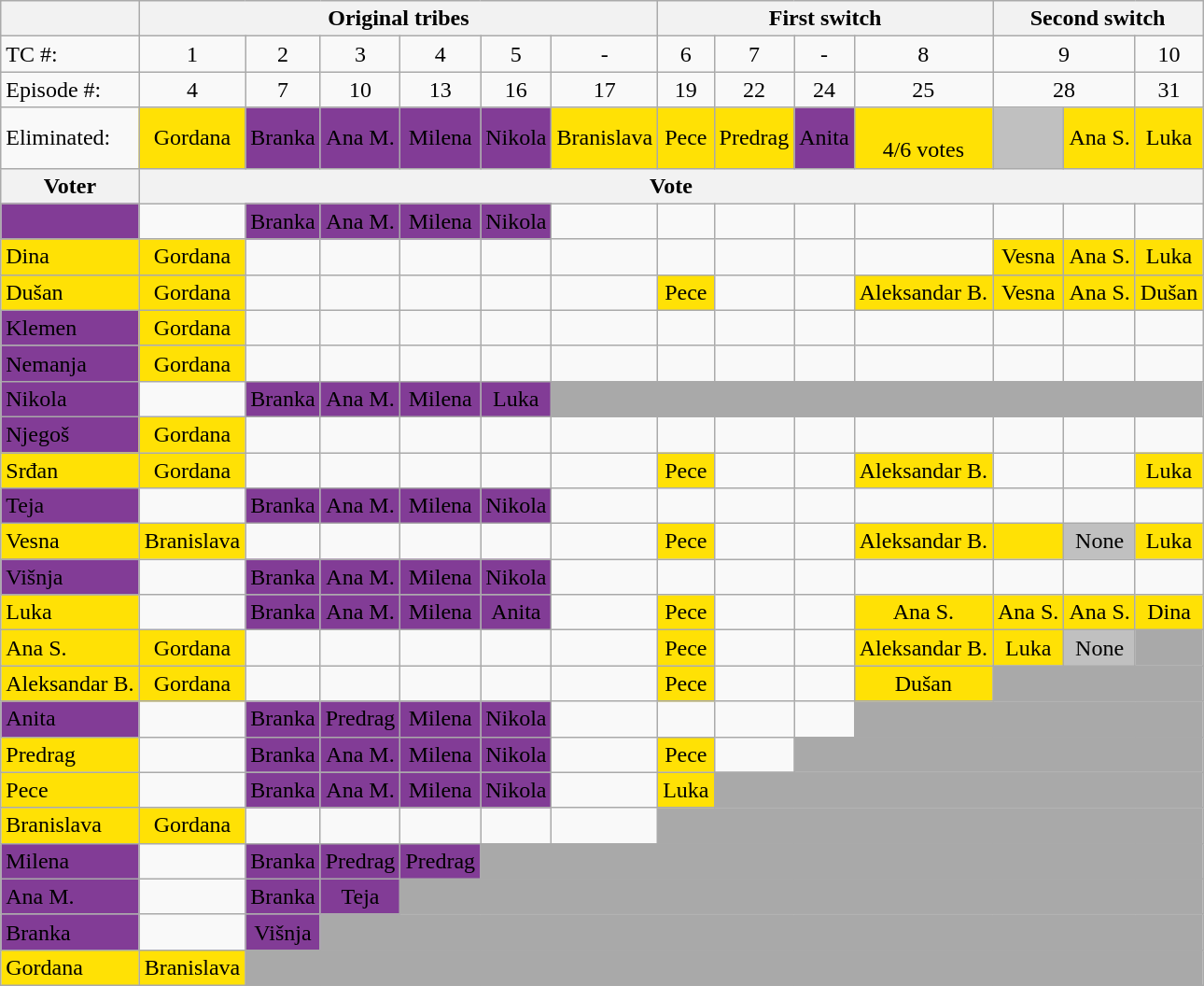<table class="wikitable" style="text-align:center">
<tr>
<th></th>
<th colspan=6>Original tribes</th>
<th colspan=4>First switch</th>
<th colspan=3>Second switch</th>
</tr>
<tr>
<td align="left">TC #:</td>
<td>1</td>
<td>2</td>
<td>3</td>
<td>4</td>
<td>5</td>
<td>-</td>
<td>6</td>
<td>7</td>
<td>-</td>
<td>8</td>
<td colspan=2>9</td>
<td>10</td>
</tr>
<tr>
<td align="left">Episode #:</td>
<td>4</td>
<td>7</td>
<td>10</td>
<td>13</td>
<td>16</td>
<td>17</td>
<td>19</td>
<td>22</td>
<td>24</td>
<td>25</td>
<td colspan=2>28</td>
<td>31</td>
</tr>
<tr>
<td align="left">Eliminated:</td>
<td bgcolor="FFE105">Gordana<br></td>
<td bgcolor="823C96"><span>Branka<br></span></td>
<td bgcolor="823C96"><span>Ana M.<br></span></td>
<td bgcolor="823C96"><span>Milena<br></span></td>
<td bgcolor="823C96"><span>Nikola<br></span></td>
<td bgcolor="FFE105">Branislava<br></td>
<td bgcolor="FFE105">Pece<br></td>
<td bgcolor="FFE105">Predrag<br></td>
<td bgcolor="823C96"><span>Anita<br></span></td>
<td bgcolor="FFE105"><br>4/6 votes</td>
<td bgcolor="silver"></td>
<td bgcolor="FFE105">Ana S.<br></td>
<td bgcolor="FFE105">Luka<br></td>
</tr>
<tr>
<th>Voter</th>
<th align="center" colspan=13>Vote</th>
</tr>
<tr>
<td align="left" bgcolor="823C96"><span></span></td>
<td></td>
<td bgcolor="823C96"><span>Branka</span></td>
<td bgcolor="823C96"><span>Ana M.</span></td>
<td bgcolor="823C96"><span>Milena</span></td>
<td bgcolor="823C96"><span>Nikola</span></td>
<td></td>
<td></td>
<td></td>
<td></td>
<td></td>
<td></td>
<td></td>
<td></td>
</tr>
<tr>
<td align="left" bgcolor="FFE105">Dina</td>
<td bgcolor="FFE105">Gordana</td>
<td></td>
<td></td>
<td></td>
<td></td>
<td></td>
<td></td>
<td></td>
<td></td>
<td></td>
<td bgcolor="FFE105">Vesna</td>
<td bgcolor="FFE105">Ana S.</td>
<td bgcolor="FFE105">Luka</td>
</tr>
<tr>
<td align="left" bgcolor="FFE105">Dušan</td>
<td bgcolor="FFE105">Gordana</td>
<td></td>
<td></td>
<td></td>
<td></td>
<td></td>
<td bgcolor="FFE105">Pece</td>
<td></td>
<td></td>
<td bgcolor="FFE105">Aleksandar B.</td>
<td bgcolor="FFE105">Vesna</td>
<td bgcolor="FFE105">Ana S.</td>
<td bgcolor="FFE105">Dušan</td>
</tr>
<tr>
<td align="left" bgcolor="823C96"><span>Klemen</span></td>
<td bgcolor="FFE105">Gordana</td>
<td></td>
<td></td>
<td></td>
<td></td>
<td></td>
<td></td>
<td></td>
<td></td>
<td></td>
<td></td>
<td></td>
<td></td>
</tr>
<tr>
<td align="left" bgcolor="823C96"><span>Nemanja</span></td>
<td bgcolor="FFE105">Gordana</td>
<td></td>
<td></td>
<td></td>
<td></td>
<td></td>
<td></td>
<td></td>
<td></td>
<td></td>
<td></td>
<td></td>
<td></td>
</tr>
<tr>
<td align="left" bgcolor="823C96"><span>Nikola</span></td>
<td></td>
<td bgcolor="823C96"><span>Branka</span></td>
<td bgcolor="823C96"><span>Ana M.</span></td>
<td bgcolor="823C96"><span>Milena</span></td>
<td bgcolor="823C96"><span>Luka</span></td>
<td colspan=8 bgcolor="darkgray"></td>
</tr>
<tr>
<td align="left" bgcolor="823C96"><span>Njegoš</span></td>
<td bgcolor="FFE105">Gordana</td>
<td></td>
<td></td>
<td></td>
<td></td>
<td></td>
<td></td>
<td></td>
<td></td>
<td></td>
<td></td>
<td></td>
<td></td>
</tr>
<tr>
<td align="left" bgcolor="FFE105">Srđan</td>
<td bgcolor="FFE105">Gordana</td>
<td></td>
<td></td>
<td></td>
<td></td>
<td></td>
<td bgcolor="FFE105">Pece</td>
<td></td>
<td></td>
<td bgcolor="FFE105">Aleksandar B.</td>
<td></td>
<td></td>
<td bgcolor="FFE105">Luka</td>
</tr>
<tr>
<td align="left" bgcolor="823C96"><span>Teja</span></td>
<td></td>
<td bgcolor="823C96"><span>Branka</span></td>
<td bgcolor="823C96"><span>Ana M.</span></td>
<td bgcolor="823C96"><span>Milena</span></td>
<td bgcolor="823C96"><span>Nikola</span></td>
<td></td>
<td></td>
<td></td>
<td></td>
<td></td>
<td></td>
<td></td>
<td></td>
</tr>
<tr>
<td align="left" bgcolor="FFE105">Vesna</td>
<td bgcolor="FFE105">Branislava</td>
<td></td>
<td></td>
<td></td>
<td></td>
<td></td>
<td bgcolor="FFE105">Pece</td>
<td></td>
<td></td>
<td bgcolor="FFE105">Aleksandar B.</td>
<td bgcolor="FFE105"></td>
<td bgcolor="silver">None</td>
<td bgcolor="FFE105">Luka</td>
</tr>
<tr>
<td align="left" bgcolor="823C96"><span>Višnja</span></td>
<td></td>
<td bgcolor="823C96"><span>Branka</span></td>
<td bgcolor="823C96"><span>Ana M.</span></td>
<td bgcolor="823C96"><span>Milena</span></td>
<td bgcolor="823C96"><span>Nikola</span></td>
<td></td>
<td></td>
<td></td>
<td></td>
<td></td>
<td></td>
<td></td>
<td></td>
</tr>
<tr>
<td align="left" bgcolor="FFE105">Luka</td>
<td></td>
<td bgcolor="823C96"><span>Branka</span></td>
<td bgcolor="823C96"><span>Ana M.</span></td>
<td bgcolor="823C96"><span>Milena</span></td>
<td bgcolor="823C96"><span>Anita</span></td>
<td></td>
<td bgcolor="FFE105">Pece</td>
<td></td>
<td></td>
<td bgcolor="FFE105">Ana S.</td>
<td bgcolor="FFE105">Ana S.</td>
<td bgcolor="FFE105">Ana S.</td>
<td bgcolor="FFE105">Dina</td>
</tr>
<tr>
<td align="left" bgcolor="FFE105">Ana S.</td>
<td bgcolor="FFE105">Gordana</td>
<td></td>
<td></td>
<td></td>
<td></td>
<td></td>
<td bgcolor="FFE105">Pece</td>
<td></td>
<td></td>
<td bgcolor="FFE105">Aleksandar B.</td>
<td bgcolor="FFE105">Luka</td>
<td bgcolor="silver">None</td>
<td colspan=1 bgcolor="darkgray"></td>
</tr>
<tr>
<td align="left" bgcolor="FFE105">Aleksandar B.</td>
<td bgcolor="FFE105">Gordana</td>
<td></td>
<td></td>
<td></td>
<td></td>
<td></td>
<td bgcolor="FFE105">Pece</td>
<td></td>
<td></td>
<td bgcolor="FFE105">Dušan</td>
<td colspan=3 bgcolor="darkgray"></td>
</tr>
<tr>
<td align="left" bgcolor="823C96"><span>Anita</span></td>
<td></td>
<td bgcolor="823C96"><span>Branka</span></td>
<td bgcolor="823C96"><span>Predrag</span></td>
<td bgcolor="823C96"><span>Milena</span></td>
<td bgcolor="823C96"><span>Nikola</span></td>
<td></td>
<td></td>
<td></td>
<td></td>
<td colspan=4 bgcolor="darkgray"></td>
</tr>
<tr>
<td align="left" bgcolor="FFE105">Predrag</td>
<td></td>
<td bgcolor="823C96"><span>Branka</span></td>
<td bgcolor="823C96"><span>Ana M.</span></td>
<td bgcolor="823C96"><span>Milena</span></td>
<td bgcolor="823C96"><span>Nikola</span></td>
<td></td>
<td bgcolor="FFE105">Pece</td>
<td></td>
<td colspan=5 bgcolor="darkgray"></td>
</tr>
<tr>
<td align="left" bgcolor="FFE105">Pece</td>
<td></td>
<td bgcolor="823C96"><span>Branka</span></td>
<td bgcolor="823C96"><span>Ana M.</span></td>
<td bgcolor="823C96"><span>Milena</span></td>
<td bgcolor="823C96"><span>Nikola</span></td>
<td></td>
<td bgcolor="FFE105">Luka</td>
<td colspan=6 bgcolor="darkgray"></td>
</tr>
<tr>
<td align="left" bgcolor="FFE105">Branislava</td>
<td bgcolor="FFE105">Gordana</td>
<td></td>
<td></td>
<td></td>
<td></td>
<td></td>
<td colspan=7 bgcolor="darkgray"></td>
</tr>
<tr>
<td align="left" bgcolor="823C96"><span>Milena</span></td>
<td></td>
<td bgcolor="823C96"><span>Branka</span></td>
<td bgcolor="823C96"><span>Predrag</span></td>
<td bgcolor="823C96"><span>Predrag</span></td>
<td colspan=9 bgcolor="darkgray"></td>
</tr>
<tr>
<td align="left" bgcolor="823C96"><span>Ana M.</span></td>
<td></td>
<td bgcolor="823C96"><span>Branka</span></td>
<td bgcolor="823C96"><span>Teja</span></td>
<td colspan=10 bgcolor="darkgray"></td>
</tr>
<tr>
<td align="left" bgcolor="823C96"><span>Branka</span></td>
<td></td>
<td bgcolor="823C96"><span>Višnja</span></td>
<td colspan=11 bgcolor="darkgray"></td>
</tr>
<tr>
<td align="left" bgcolor="FFE105">Gordana</td>
<td bgcolor="FFE105">Branislava</td>
<td colspan=12 bgcolor="darkgray"></td>
</tr>
</table>
